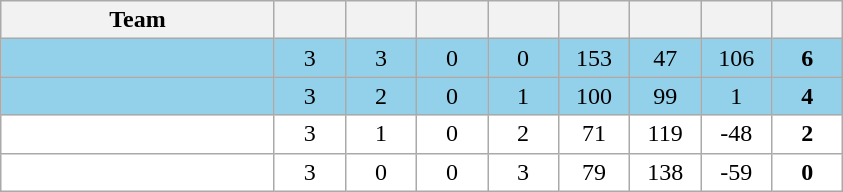<table class=wikitable style="text-align:center">
<tr>
<th width=175>Team</th>
<th width=40></th>
<th width=40></th>
<th width=40></th>
<th width=40></th>
<th width=40></th>
<th width=40></th>
<th width=40></th>
<th width=40></th>
</tr>
<tr style="background:#93d0ea">
<td align=left></td>
<td>3</td>
<td>3</td>
<td>0</td>
<td>0</td>
<td>153</td>
<td>47</td>
<td>106</td>
<td><strong>6</strong></td>
</tr>
<tr style="background:#93d0ea">
<td align=left></td>
<td>3</td>
<td>2</td>
<td>0</td>
<td>1</td>
<td>100</td>
<td>99</td>
<td>1</td>
<td><strong>4</strong></td>
</tr>
<tr style="background:white;">
<td align=left></td>
<td>3</td>
<td>1</td>
<td>0</td>
<td>2</td>
<td>71</td>
<td>119</td>
<td>-48</td>
<td><strong>2</strong></td>
</tr>
<tr style="background:white;">
<td align=left></td>
<td>3</td>
<td>0</td>
<td>0</td>
<td>3</td>
<td>79</td>
<td>138</td>
<td>-59</td>
<td><strong>0</strong></td>
</tr>
</table>
